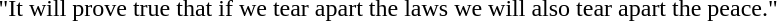<table>
<tr>
<td><br></td>
<td><br>"It will prove true that if we tear apart the laws we will also tear apart the peace."</td>
<td></td>
</tr>
</table>
